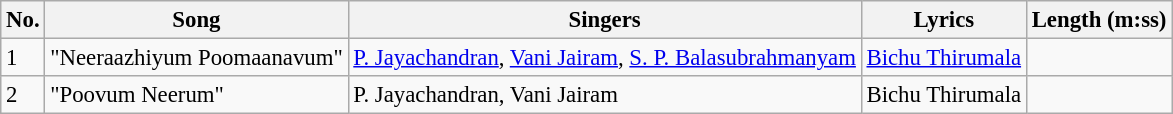<table class="wikitable" style="font-size:95%;">
<tr>
<th>No.</th>
<th>Song</th>
<th>Singers</th>
<th>Lyrics</th>
<th>Length (m:ss)</th>
</tr>
<tr>
<td>1</td>
<td>"Neeraazhiyum Poomaanavum"</td>
<td><a href='#'>P. Jayachandran</a>, <a href='#'>Vani Jairam</a>, <a href='#'>S. P. Balasubrahmanyam</a></td>
<td><a href='#'>Bichu Thirumala</a></td>
<td></td>
</tr>
<tr>
<td>2</td>
<td>"Poovum Neerum"</td>
<td>P. Jayachandran, Vani Jairam</td>
<td>Bichu Thirumala</td>
<td></td>
</tr>
</table>
